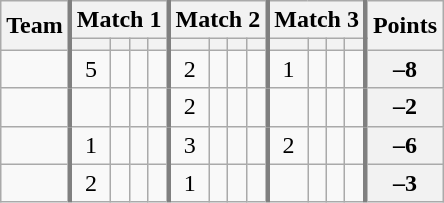<table class="wikitable sortable" style="text-align:center;">
<tr>
<th rowspan=2>Team</th>
<th colspan=4 style="border-left:3px solid gray">Match 1</th>
<th colspan=4 style="border-left:3px solid gray">Match 2</th>
<th colspan=4 style="border-left:3px solid gray">Match 3</th>
<th rowspan=2 style="border-left:3px solid gray">Points</th>
</tr>
<tr>
<th style="border-left:3px solid gray"></th>
<th></th>
<th></th>
<th></th>
<th style="border-left:3px solid gray"></th>
<th></th>
<th></th>
<th></th>
<th style="border-left:3px solid gray"></th>
<th></th>
<th></th>
<th></th>
</tr>
<tr>
<td align=left></td>
<td style="border-left:3px solid gray">5</td>
<td></td>
<td></td>
<td></td>
<td style="border-left:3px solid gray">2</td>
<td></td>
<td></td>
<td></td>
<td style="border-left:3px solid gray">1</td>
<td></td>
<td></td>
<td></td>
<th style="border-left:3px solid gray">–8</th>
</tr>
<tr>
<td align=left></td>
<td style="border-left:3px solid gray"></td>
<td></td>
<td></td>
<td></td>
<td style="border-left:3px solid gray">2</td>
<td></td>
<td></td>
<td></td>
<td style="border-left:3px solid gray"></td>
<td></td>
<td></td>
<td></td>
<th style="border-left:3px solid gray">–2</th>
</tr>
<tr>
<td align=left></td>
<td style="border-left:3px solid gray">1</td>
<td></td>
<td></td>
<td></td>
<td style="border-left:3px solid gray">3</td>
<td></td>
<td></td>
<td></td>
<td style="border-left:3px solid gray">2</td>
<td></td>
<td></td>
<td></td>
<th style="border-left:3px solid gray">–6</th>
</tr>
<tr>
<td align=left></td>
<td style="border-left:3px solid gray">2</td>
<td></td>
<td></td>
<td></td>
<td style="border-left:3px solid gray">1</td>
<td></td>
<td></td>
<td></td>
<td style="border-left:3px solid gray"></td>
<td></td>
<td></td>
<td></td>
<th style="border-left:3px solid gray">–3</th>
</tr>
</table>
